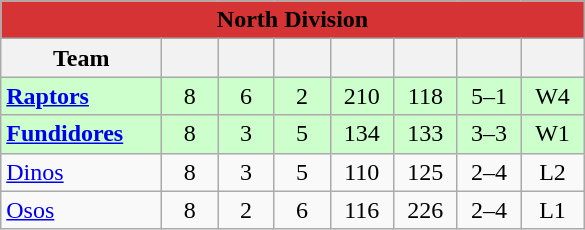<table class="wikitable">
<tr>
<th colspan="11" style="background-color: #d63334;"><span>North Division</span></th>
</tr>
<tr>
<th width=100>Team</th>
<th width=30></th>
<th width=30></th>
<th width=30></th>
<th width=35></th>
<th width=35></th>
<th width=35></th>
<th width=35></th>
</tr>
<tr style="text-align:center;background:#ccffcc;">
<td style="text-align:left;"><strong><a href='#'>Raptors</a></strong></td>
<td>8</td>
<td>6</td>
<td>2</td>
<td>210</td>
<td>118</td>
<td>5–1</td>
<td>W4</td>
</tr>
<tr style="text-align:center;background:#ccffcc;">
<td style="text-align:left;"><strong><a href='#'>Fundidores</a></strong></td>
<td>8</td>
<td>3</td>
<td>5</td>
<td>134</td>
<td>133</td>
<td>3–3</td>
<td>W1</td>
</tr>
<tr style="text-align:center;">
<td style="text-align:left;"><a href='#'>Dinos</a></td>
<td>8</td>
<td>3</td>
<td>5</td>
<td>110</td>
<td>125</td>
<td>2–4</td>
<td>L2</td>
</tr>
<tr style="text-align:center;">
<td style="text-align:left;"><a href='#'>Osos</a></td>
<td>8</td>
<td>2</td>
<td>6</td>
<td>116</td>
<td>226</td>
<td>2–4</td>
<td>L1</td>
</tr>
</table>
